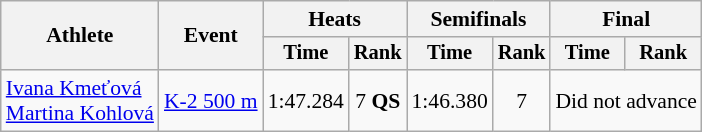<table class=wikitable style="font-size:90%">
<tr>
<th rowspan="2">Athlete</th>
<th rowspan="2">Event</th>
<th colspan="2">Heats</th>
<th colspan="2">Semifinals</th>
<th colspan="2">Final</th>
</tr>
<tr style="font-size:95%">
<th>Time</th>
<th>Rank</th>
<th>Time</th>
<th>Rank</th>
<th>Time</th>
<th>Rank</th>
</tr>
<tr align=center>
<td align=left><a href='#'>Ivana Kmeťová</a><br><a href='#'>Martina Kohlová</a></td>
<td align=left><a href='#'>K-2 500 m</a></td>
<td>1:47.284</td>
<td>7 <strong>QS</strong></td>
<td>1:46.380</td>
<td>7</td>
<td colspan=2>Did not advance</td>
</tr>
</table>
